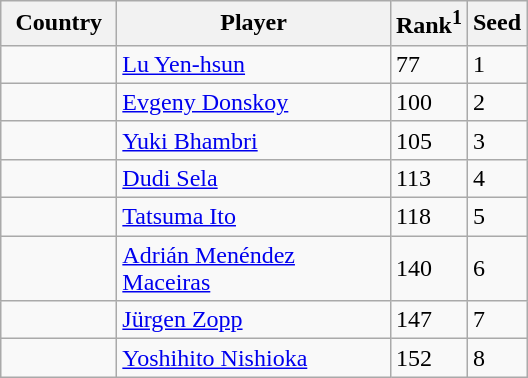<table class="sortable wikitable">
<tr>
<th width="70">Country</th>
<th width="175">Player</th>
<th>Rank<sup>1</sup></th>
<th>Seed</th>
</tr>
<tr>
<td></td>
<td><a href='#'>Lu Yen-hsun</a></td>
<td>77</td>
<td>1</td>
</tr>
<tr>
<td></td>
<td><a href='#'>Evgeny Donskoy</a></td>
<td>100</td>
<td>2</td>
</tr>
<tr>
<td></td>
<td><a href='#'>Yuki Bhambri</a></td>
<td>105</td>
<td>3</td>
</tr>
<tr>
<td></td>
<td><a href='#'>Dudi Sela</a></td>
<td>113</td>
<td>4</td>
</tr>
<tr>
<td></td>
<td><a href='#'>Tatsuma Ito</a></td>
<td>118</td>
<td>5</td>
</tr>
<tr>
<td></td>
<td><a href='#'>Adrián Menéndez Maceiras</a></td>
<td>140</td>
<td>6</td>
</tr>
<tr>
<td></td>
<td><a href='#'>Jürgen Zopp</a></td>
<td>147</td>
<td>7</td>
</tr>
<tr>
<td></td>
<td><a href='#'>Yoshihito Nishioka</a></td>
<td>152</td>
<td>8</td>
</tr>
</table>
